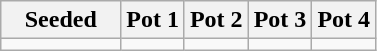<table class="wikitable">
<tr>
<th width=32%>Seeded</th>
<th width=17%>Pot 1</th>
<th width=17%>Pot 2</th>
<th width=17%>Pot 3</th>
<th width=17%>Pot 4</th>
</tr>
<tr>
<td></td>
<td></td>
<td></td>
<td></td>
<td></td>
</tr>
</table>
